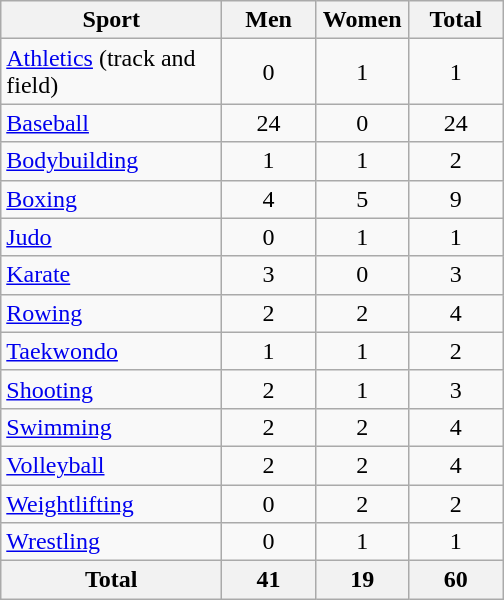<table class="wikitable sortable" style="text-align:center;">
<tr>
<th width=140>Sport</th>
<th width=55>Men</th>
<th width=55>Women</th>
<th width=55>Total</th>
</tr>
<tr>
<td align=left><a href='#'>Athletics</a> (track and field)</td>
<td>0</td>
<td>1</td>
<td>1</td>
</tr>
<tr>
<td align=left><a href='#'>Baseball</a></td>
<td>24</td>
<td>0</td>
<td>24</td>
</tr>
<tr>
<td align=left><a href='#'>Bodybuilding</a></td>
<td>1</td>
<td>1</td>
<td>2</td>
</tr>
<tr>
<td align=left><a href='#'>Boxing</a></td>
<td>4</td>
<td>5</td>
<td>9</td>
</tr>
<tr>
<td align=left><a href='#'>Judo</a></td>
<td>0</td>
<td>1</td>
<td>1</td>
</tr>
<tr>
<td align=left><a href='#'>Karate</a></td>
<td>3</td>
<td>0</td>
<td>3</td>
</tr>
<tr>
<td align=left><a href='#'>Rowing</a></td>
<td>2</td>
<td>2</td>
<td>4</td>
</tr>
<tr>
<td align=left><a href='#'>Taekwondo</a></td>
<td>1</td>
<td>1</td>
<td>2</td>
</tr>
<tr>
<td align=left><a href='#'>Shooting</a></td>
<td>2</td>
<td>1</td>
<td>3</td>
</tr>
<tr>
<td align=left><a href='#'>Swimming</a></td>
<td>2</td>
<td>2</td>
<td>4</td>
</tr>
<tr>
<td align=left><a href='#'>Volleyball</a></td>
<td>2</td>
<td>2</td>
<td>4</td>
</tr>
<tr>
<td align=left><a href='#'>Weightlifting</a></td>
<td>0</td>
<td>2</td>
<td>2</td>
</tr>
<tr>
<td align=left><a href='#'>Wrestling</a></td>
<td>0</td>
<td>1</td>
<td>1</td>
</tr>
<tr>
<th>Total</th>
<th>41</th>
<th>19</th>
<th>60</th>
</tr>
</table>
